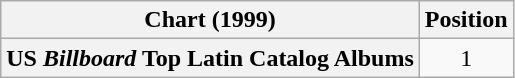<table class="wikitable plainrowheaders" style="text-align:center;">
<tr>
<th scope="col">Chart (1999)</th>
<th scope="col">Position</th>
</tr>
<tr>
<th scope=row>US <em>Billboard</em> Top Latin Catalog Albums</th>
<td>1</td>
</tr>
</table>
